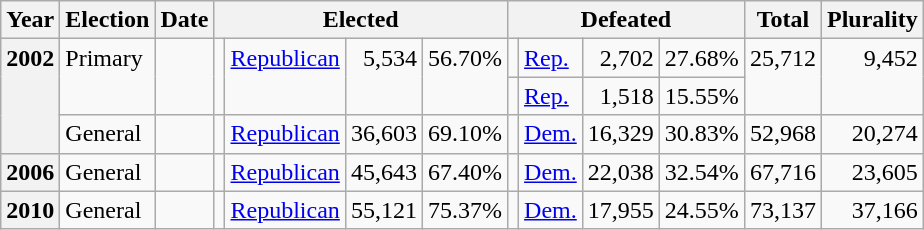<table class=wikitable>
<tr>
<th>Year</th>
<th>Election</th>
<th>Date</th>
<th ! colspan="4">Elected</th>
<th ! colspan="4">Defeated</th>
<th>Total</th>
<th>Plurality</th>
</tr>
<tr>
<th rowspan="3" valign="top">2002</th>
<td rowspan="2" valign="top">Primary</td>
<td rowspan="2" valign="top"></td>
<td rowspan="2" valign="top"></td>
<td rowspan="2" valign="top" ><a href='#'>Republican</a></td>
<td rowspan="2" valign="top" align="right">5,534</td>
<td rowspan="2" valign="top" align="right">56.70%</td>
<td valign="top"></td>
<td valign="top" ><a href='#'>Rep.</a></td>
<td valign="top" align="right">2,702</td>
<td valign="top" align="right">27.68%</td>
<td rowspan="2" valign="top" align="right">25,712</td>
<td rowspan="2" valign="top" align="right">9,452</td>
</tr>
<tr>
<td valign="top"></td>
<td valign="top" ><a href='#'>Rep.</a></td>
<td valign="top" align="right">1,518</td>
<td valign="top" align="right">15.55%</td>
</tr>
<tr>
<td valign="top">General</td>
<td valign="top"></td>
<td valign="top"></td>
<td valign="top" ><a href='#'>Republican</a></td>
<td valign="top" align="right">36,603</td>
<td valign="top" align="right">69.10%</td>
<td valign="top"></td>
<td valign="top" ><a href='#'>Dem.</a></td>
<td valign="top" align="right">16,329</td>
<td valign="top" align="right">30.83%</td>
<td valign="top" align="right">52,968</td>
<td valign="top" align="right">20,274</td>
</tr>
<tr>
<th valign="top">2006</th>
<td valign="top">General</td>
<td valign="top"></td>
<td valign="top"></td>
<td valign="top" ><a href='#'>Republican</a></td>
<td valign="top" align="right">45,643</td>
<td valign="top" align="right">67.40%</td>
<td valign="top"></td>
<td valign="top" ><a href='#'>Dem.</a></td>
<td valign="top" align="right">22,038</td>
<td valign="top" align="right">32.54%</td>
<td valign="top" align="right">67,716</td>
<td valign="top" align="right">23,605</td>
</tr>
<tr>
<th valign="top">2010</th>
<td valign="top">General</td>
<td valign="top"></td>
<td valign="top"></td>
<td valign="top" ><a href='#'>Republican</a></td>
<td valign="top" align="right">55,121</td>
<td valign="top" align="right">75.37%</td>
<td valign="top"></td>
<td valign="top" ><a href='#'>Dem.</a></td>
<td valign="top" align="right">17,955</td>
<td valign="top" align="right">24.55%</td>
<td valign="top" align="right">73,137</td>
<td valign="top" align="right">37,166</td>
</tr>
</table>
